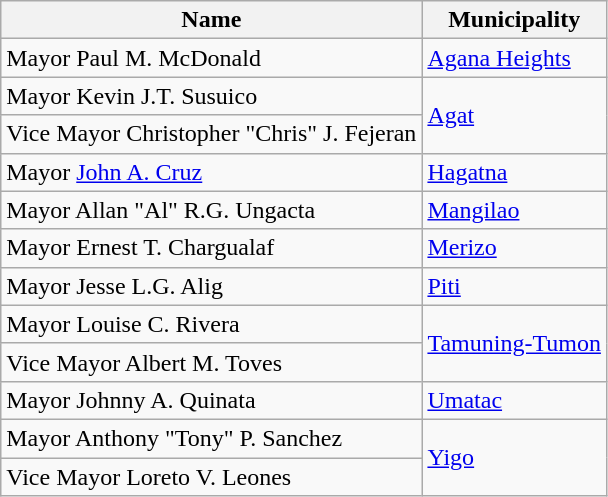<table class="wikitable">
<tr>
<th>Name</th>
<th>Municipality</th>
</tr>
<tr>
<td>Mayor Paul M. McDonald</td>
<td><a href='#'>Agana Heights</a></td>
</tr>
<tr>
<td>Mayor Kevin J.T. Susuico</td>
<td rowspan="2"><a href='#'>Agat</a></td>
</tr>
<tr>
<td>Vice Mayor Christopher "Chris" J. Fejeran</td>
</tr>
<tr>
<td>Mayor <a href='#'>John A. Cruz</a></td>
<td><a href='#'>Hagatna</a></td>
</tr>
<tr>
<td>Mayor Allan "Al" R.G. Ungacta</td>
<td><a href='#'>Mangilao</a></td>
</tr>
<tr>
<td>Mayor Ernest T. Chargualaf</td>
<td><a href='#'>Merizo</a></td>
</tr>
<tr>
<td>Mayor Jesse L.G. Alig</td>
<td><a href='#'>Piti</a></td>
</tr>
<tr>
<td>Mayor Louise C. Rivera</td>
<td rowspan="2"><a href='#'>Tamuning-Tumon</a></td>
</tr>
<tr>
<td>Vice Mayor Albert M. Toves</td>
</tr>
<tr>
<td>Mayor Johnny A. Quinata</td>
<td><a href='#'>Umatac</a></td>
</tr>
<tr>
<td>Mayor Anthony "Tony" P. Sanchez</td>
<td rowspan="2"><a href='#'>Yigo</a></td>
</tr>
<tr>
<td>Vice Mayor Loreto V. Leones</td>
</tr>
</table>
